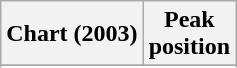<table class="wikitable sortable plainrowheaders" style="text-align:center">
<tr>
<th scope="col">Chart (2003)</th>
<th scope="col">Peak<br> position</th>
</tr>
<tr>
</tr>
<tr>
</tr>
</table>
